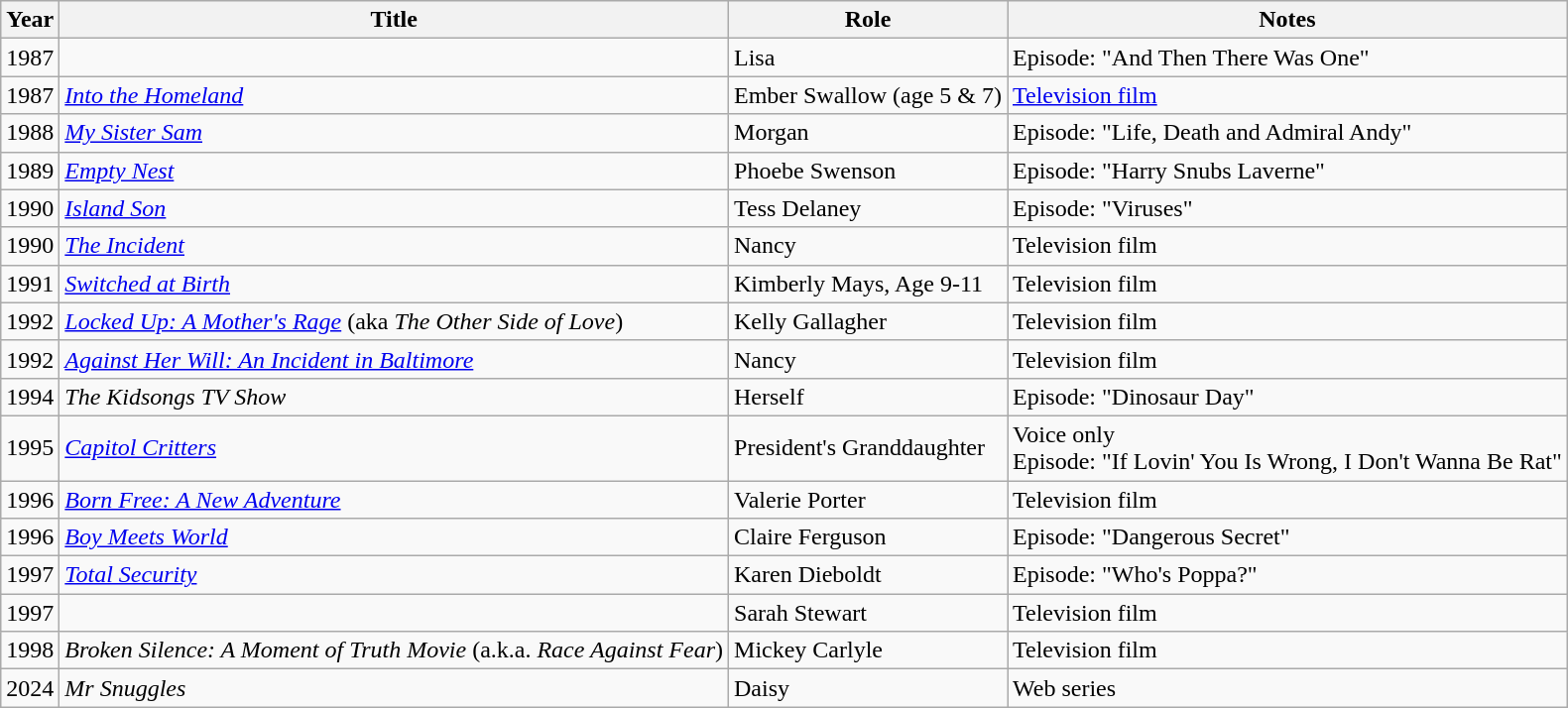<table class = "wikitable sortable">
<tr>
<th>Year</th>
<th>Title</th>
<th>Role</th>
<th class = "unsortable">Notes</th>
</tr>
<tr>
<td>1987</td>
<td><em></em></td>
<td>Lisa</td>
<td>Episode: "And Then There Was One"</td>
</tr>
<tr>
<td>1987</td>
<td><em><a href='#'>Into the Homeland</a></em></td>
<td>Ember Swallow (age 5 & 7)</td>
<td><a href='#'>Television film</a></td>
</tr>
<tr>
<td>1988</td>
<td><em><a href='#'>My Sister Sam</a></em></td>
<td>Morgan</td>
<td>Episode: "Life, Death and Admiral Andy"</td>
</tr>
<tr>
<td>1989</td>
<td><em><a href='#'>Empty Nest</a></em></td>
<td>Phoebe Swenson</td>
<td>Episode: "Harry Snubs Laverne"</td>
</tr>
<tr>
<td>1990</td>
<td><em><a href='#'>Island Son</a></em></td>
<td>Tess Delaney</td>
<td>Episode: "Viruses"</td>
</tr>
<tr>
<td>1990</td>
<td><em><a href='#'>The Incident</a></em></td>
<td>Nancy</td>
<td>Television film</td>
</tr>
<tr>
<td>1991</td>
<td><em><a href='#'>Switched at Birth</a></em></td>
<td>Kimberly Mays, Age 9-11</td>
<td>Television film</td>
</tr>
<tr>
<td>1992</td>
<td><em><a href='#'>Locked Up: A Mother's Rage</a></em> (aka <em>The Other Side of Love</em>)</td>
<td>Kelly Gallagher</td>
<td>Television film</td>
</tr>
<tr>
<td>1992</td>
<td><em><a href='#'>Against Her Will: An Incident in Baltimore</a></em></td>
<td>Nancy</td>
<td>Television film</td>
</tr>
<tr>
<td>1994</td>
<td><em>The Kidsongs TV Show</em></td>
<td>Herself</td>
<td>Episode: "Dinosaur Day"</td>
</tr>
<tr>
<td>1995</td>
<td><em><a href='#'>Capitol Critters</a></em></td>
<td>President's Granddaughter</td>
<td>Voice only<br>Episode: "If Lovin' You Is Wrong, I Don't Wanna Be Rat"</td>
</tr>
<tr>
<td>1996</td>
<td><em><a href='#'>Born Free: A New Adventure</a></em></td>
<td>Valerie Porter</td>
<td>Television film</td>
</tr>
<tr>
<td>1996</td>
<td><em><a href='#'>Boy Meets World</a></em></td>
<td>Claire Ferguson</td>
<td>Episode: "Dangerous Secret"</td>
</tr>
<tr>
<td>1997</td>
<td><em><a href='#'>Total Security</a></em></td>
<td>Karen Dieboldt</td>
<td>Episode: "Who's Poppa?"</td>
</tr>
<tr>
<td>1997</td>
<td><em></em></td>
<td>Sarah Stewart</td>
<td>Television film</td>
</tr>
<tr>
<td>1998</td>
<td><em>Broken Silence: A Moment of Truth Movie</em> (a.k.a. <em>Race Against Fear</em>)</td>
<td>Mickey Carlyle</td>
<td>Television film</td>
</tr>
<tr>
<td>2024</td>
<td><em>Mr Snuggles</em></td>
<td>Daisy</td>
<td>Web series</td>
</tr>
</table>
